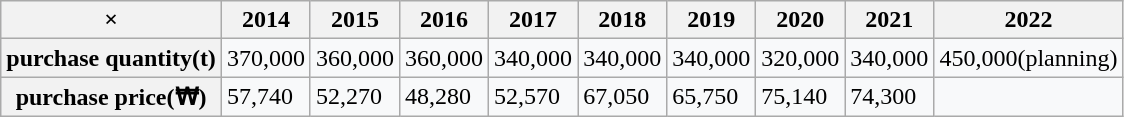<table class="wikitable" style="color:black;background-color:#F8F9FA;">
<tr>
<th>×</th>
<th>2014</th>
<th>2015</th>
<th>2016</th>
<th>2017</th>
<th>2018</th>
<th>2019</th>
<th>2020</th>
<th>2021</th>
<th>2022</th>
</tr>
<tr>
<th>purchase quantity(t)</th>
<td>370,000</td>
<td>360,000</td>
<td>360,000</td>
<td>340,000</td>
<td>340,000</td>
<td>340,000</td>
<td>320,000</td>
<td>340,000</td>
<td>450,000(planning)</td>
</tr>
<tr>
<th>purchase price(₩)</th>
<td>57,740</td>
<td>52,270</td>
<td>48,280</td>
<td>52,570</td>
<td>67,050</td>
<td>65,750</td>
<td>75,140</td>
<td>74,300</td>
<td></td>
</tr>
</table>
